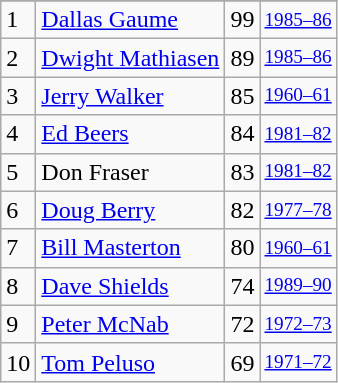<table class="wikitable">
<tr>
</tr>
<tr>
<td>1</td>
<td><a href='#'>Dallas Gaume</a></td>
<td>99</td>
<td style="font-size:80%;"><a href='#'>1985–86</a></td>
</tr>
<tr>
<td>2</td>
<td><a href='#'>Dwight Mathiasen</a></td>
<td>89</td>
<td style="font-size:80%;"><a href='#'>1985–86</a></td>
</tr>
<tr>
<td>3</td>
<td><a href='#'>Jerry Walker</a></td>
<td>85</td>
<td style="font-size:80%;"><a href='#'>1960–61</a></td>
</tr>
<tr>
<td>4</td>
<td><a href='#'>Ed Beers</a></td>
<td>84</td>
<td style="font-size:80%;"><a href='#'>1981–82</a></td>
</tr>
<tr>
<td>5</td>
<td>Don Fraser</td>
<td>83</td>
<td style="font-size:80%;"><a href='#'>1981–82</a></td>
</tr>
<tr>
<td>6</td>
<td><a href='#'>Doug Berry</a></td>
<td>82</td>
<td style="font-size:80%;"><a href='#'>1977–78</a></td>
</tr>
<tr>
<td>7</td>
<td><a href='#'>Bill Masterton</a></td>
<td>80</td>
<td style="font-size:80%;"><a href='#'>1960–61</a></td>
</tr>
<tr>
<td>8</td>
<td><a href='#'>Dave Shields</a></td>
<td>74</td>
<td style="font-size:80%;"><a href='#'>1989–90</a></td>
</tr>
<tr>
<td>9</td>
<td><a href='#'>Peter McNab</a></td>
<td>72</td>
<td style="font-size:80%;"><a href='#'>1972–73</a></td>
</tr>
<tr>
<td>10</td>
<td><a href='#'>Tom Peluso</a></td>
<td>69</td>
<td style="font-size:80%;"><a href='#'>1971–72</a></td>
</tr>
</table>
